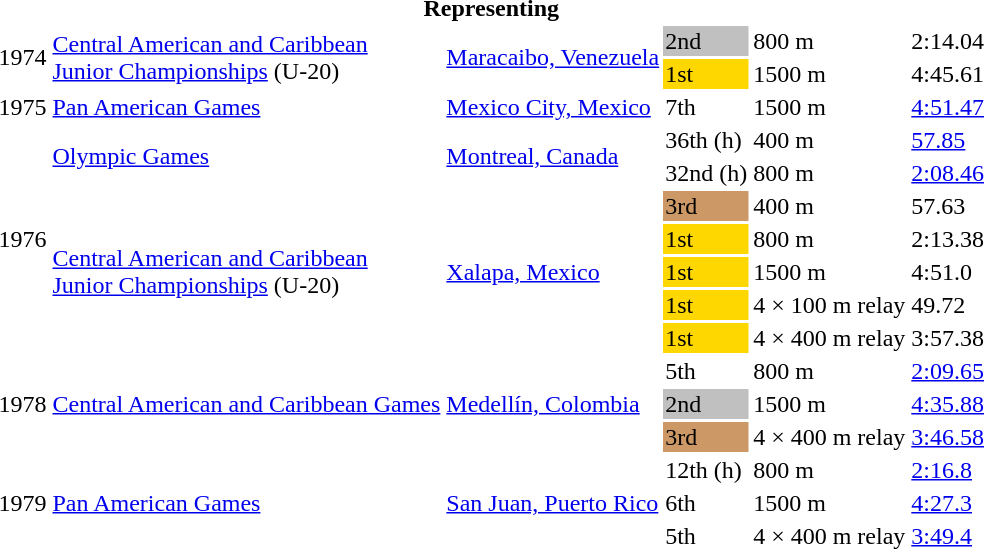<table>
<tr>
<th colspan="6">Representing </th>
</tr>
<tr>
<td rowspan=2>1974</td>
<td rowspan=2><a href='#'>Central American and Caribbean<br>Junior Championships</a> (U-20)</td>
<td rowspan=2><a href='#'>Maracaibo, Venezuela</a></td>
<td bgcolor=silver>2nd</td>
<td>800 m</td>
<td>2:14.04</td>
</tr>
<tr>
<td bgcolor=gold>1st</td>
<td>1500 m</td>
<td>4:45.61</td>
</tr>
<tr>
<td>1975</td>
<td><a href='#'>Pan American Games</a></td>
<td><a href='#'>Mexico City, Mexico</a></td>
<td>7th</td>
<td>1500 m</td>
<td><a href='#'>4:51.47</a></td>
</tr>
<tr>
<td rowspan=7>1976</td>
<td rowspan=2><a href='#'>Olympic Games</a></td>
<td rowspan=2><a href='#'>Montreal, Canada</a></td>
<td>36th (h)</td>
<td>400 m</td>
<td><a href='#'>57.85</a></td>
</tr>
<tr>
<td>32nd (h)</td>
<td>800 m</td>
<td><a href='#'>2:08.46</a></td>
</tr>
<tr>
<td rowspan=5><a href='#'>Central American and Caribbean<br>Junior Championships</a> (U-20)</td>
<td rowspan=5><a href='#'>Xalapa, Mexico</a></td>
<td bgcolor=cc9966>3rd</td>
<td>400 m</td>
<td>57.63</td>
</tr>
<tr>
<td bgcolor=gold>1st</td>
<td>800 m</td>
<td>2:13.38</td>
</tr>
<tr>
<td bgcolor=gold>1st</td>
<td>1500 m</td>
<td>4:51.0</td>
</tr>
<tr>
<td bgcolor=gold>1st</td>
<td>4 × 100 m relay</td>
<td>49.72</td>
</tr>
<tr>
<td bgcolor=gold>1st</td>
<td>4 × 400 m relay</td>
<td>3:57.38</td>
</tr>
<tr>
<td rowspan=3>1978</td>
<td rowspan=3><a href='#'>Central American and Caribbean Games</a></td>
<td rowspan=3><a href='#'>Medellín, Colombia</a></td>
<td>5th</td>
<td>800 m</td>
<td><a href='#'>2:09.65</a></td>
</tr>
<tr>
<td bgcolor=silver>2nd</td>
<td>1500 m</td>
<td><a href='#'>4:35.88</a></td>
</tr>
<tr>
<td bgcolor=cc9966>3rd</td>
<td>4 × 400 m relay</td>
<td><a href='#'>3:46.58</a></td>
</tr>
<tr>
<td rowspan=3>1979</td>
<td rowspan=3><a href='#'>Pan American Games</a></td>
<td rowspan=3><a href='#'>San Juan, Puerto Rico</a></td>
<td>12th (h)</td>
<td>800 m</td>
<td><a href='#'>2:16.8</a></td>
</tr>
<tr>
<td>6th</td>
<td>1500 m</td>
<td><a href='#'>4:27.3</a></td>
</tr>
<tr>
<td>5th</td>
<td>4 × 400 m relay</td>
<td><a href='#'>3:49.4</a></td>
</tr>
</table>
